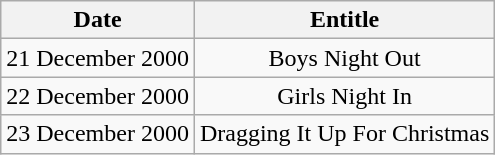<table class="wikitable" style="text-align:center;">
<tr>
<th>Date</th>
<th>Entitle</th>
</tr>
<tr>
<td>21 December 2000</td>
<td>Boys Night Out</td>
</tr>
<tr>
<td>22 December 2000</td>
<td>Girls Night In</td>
</tr>
<tr>
<td>23 December 2000</td>
<td>Dragging It Up For Christmas</td>
</tr>
</table>
